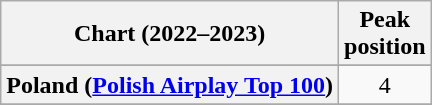<table class="wikitable sortable plainrowheaders" style="text-align:center">
<tr>
<th scope="col">Chart (2022–2023)</th>
<th scope="col">Peak<br>position</th>
</tr>
<tr>
</tr>
<tr>
</tr>
<tr>
</tr>
<tr>
<th scope="row">Poland (<a href='#'>Polish Airplay Top 100</a>)</th>
<td>4</td>
</tr>
<tr>
</tr>
<tr>
</tr>
</table>
